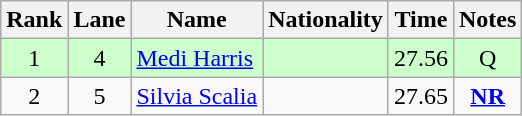<table class="wikitable sortable" style="text-align:center">
<tr>
<th>Rank</th>
<th>Lane</th>
<th>Name</th>
<th>Nationality</th>
<th>Time</th>
<th>Notes</th>
</tr>
<tr bgcolor=ccffcc>
<td>1</td>
<td>4</td>
<td align=left><a href='#'>Medi Harris</a></td>
<td align=left></td>
<td>27.56</td>
<td>Q</td>
</tr>
<tr>
<td>2</td>
<td>5</td>
<td align=left><a href='#'>Silvia Scalia</a></td>
<td align=left></td>
<td>27.65</td>
<td><strong><a href='#'>NR</a></strong></td>
</tr>
</table>
